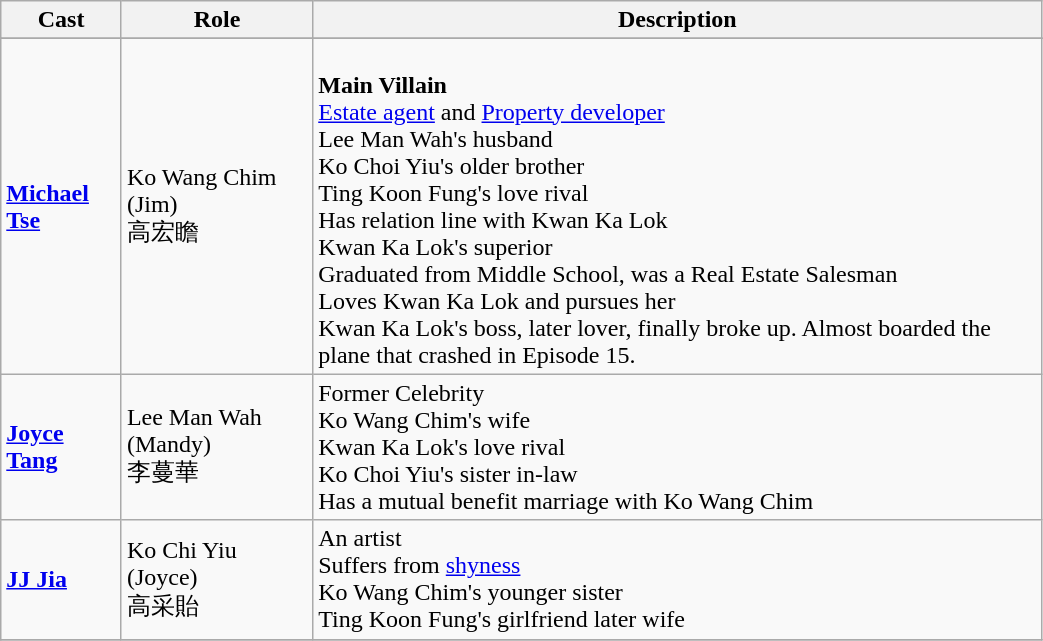<table class="wikitable" width="55%">
<tr>
<th>Cast</th>
<th>Role</th>
<th>Description</th>
</tr>
<tr>
</tr>
<tr>
<td><strong><a href='#'>Michael Tse</a></strong></td>
<td>Ko Wang Chim (Jim)<br>高宏瞻</td>
<td><br><strong>Main Villain</strong><br><a href='#'>Estate agent</a> and <a href='#'>Property developer</a><br>Lee Man Wah's husband<br>Ko Choi Yiu's older brother<br>Ting Koon Fung's love rival<br>Has relation line with Kwan Ka Lok<br>Kwan Ka Lok's superior<br>Graduated from Middle School, was a Real Estate Salesman<br>Loves Kwan Ka Lok and pursues her<br>Kwan Ka Lok's boss, later lover, finally broke up. Almost boarded the plane that crashed in Episode 15.</td>
</tr>
<tr>
<td><strong><a href='#'>Joyce Tang</a></strong></td>
<td>Lee Man Wah (Mandy)<br>李蔓華</td>
<td>Former Celebrity<br>Ko Wang Chim's wife<br>Kwan Ka Lok's love rival<br>Ko Choi Yiu's sister in-law<br>Has a mutual benefit marriage with Ko Wang Chim</td>
</tr>
<tr>
<td><strong><a href='#'>JJ Jia</a></strong></td>
<td>Ko Chi Yiu (Joyce)<br>高采貽</td>
<td>An artist<br>Suffers from <a href='#'>shyness</a><br>Ko Wang Chim's younger sister<br>Ting Koon Fung's girlfriend later wife</td>
</tr>
<tr>
</tr>
</table>
